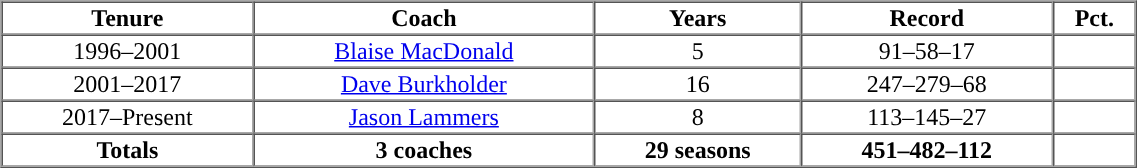<table cellpadding="1" border="1" cellspacing="0" width="60%">
<tr>
<th>Tenure</th>
<th>Coach</th>
<th>Years</th>
<th>Record</th>
<th>Pct.</th>
</tr>
<tr align="center">
<td>1996–2001</td>
<td><a href='#'>Blaise MacDonald</a></td>
<td>5</td>
<td>91–58–17</td>
<td></td>
</tr>
<tr align="center">
<td>2001–2017</td>
<td><a href='#'>Dave Burkholder</a></td>
<td>16</td>
<td>247–279–68</td>
<td></td>
</tr>
<tr align="center">
<td>2017–Present</td>
<td><a href='#'>Jason Lammers</a></td>
<td>8</td>
<td>113–145–27</td>
<td></td>
</tr>
<tr align="center">
<th>Totals</th>
<th>3 coaches</th>
<th>29 seasons</th>
<th>451–482–112</th>
<th></th>
</tr>
</table>
